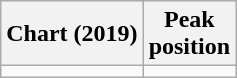<table class="wikitable plainrowheaders">
<tr>
<th>Chart (2019)</th>
<th>Peak<br>position</th>
</tr>
<tr>
<td></td>
</tr>
</table>
